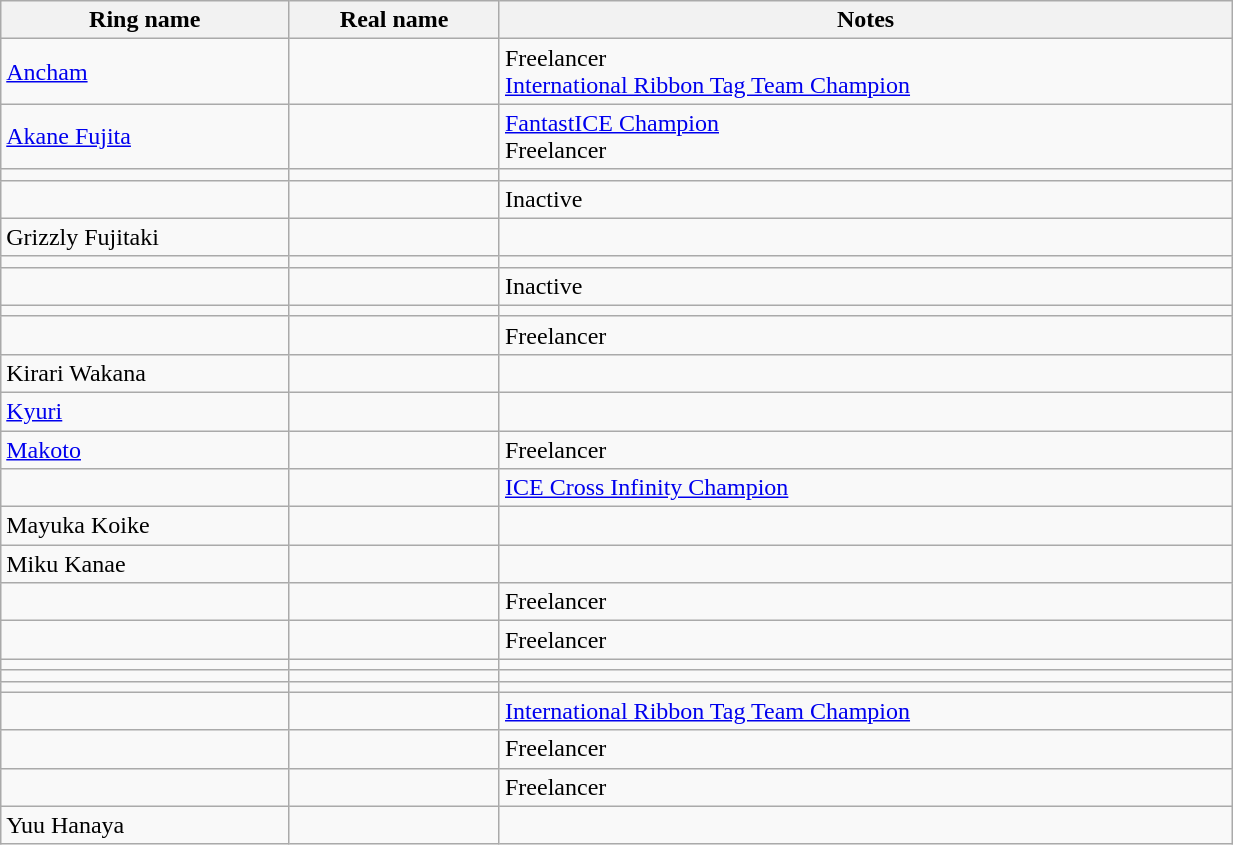<table class="wikitable sortable" align="left center" style="width:65%;">
<tr>
<th width:15%;">Ring name</th>
<th width:15%;">Real name</th>
<th width:25%;">Notes</th>
</tr>
<tr>
<td><a href='#'>Ancham</a></td>
<td></td>
<td>Freelancer<br><a href='#'>International Ribbon Tag Team Champion</a></td>
</tr>
<tr>
<td><a href='#'>Akane Fujita</a></td>
<td></td>
<td><a href='#'>FantastICE Champion</a><br>Freelancer</td>
</tr>
<tr>
<td></td>
<td></td>
<td></td>
</tr>
<tr>
<td></td>
<td></td>
<td>Inactive</td>
</tr>
<tr>
<td>Grizzly Fujitaki</td>
<td></td>
<td></td>
</tr>
<tr>
<td></td>
<td></td>
<td></td>
</tr>
<tr>
<td></td>
<td></td>
<td>Inactive</td>
</tr>
<tr>
<td></td>
<td></td>
<td></td>
</tr>
<tr>
<td></td>
<td></td>
<td>Freelancer</td>
</tr>
<tr>
<td>Kirari Wakana</td>
<td></td>
<td></td>
</tr>
<tr>
<td><a href='#'>Kyuri</a></td>
<td></td>
<td></td>
</tr>
<tr>
<td><a href='#'>Makoto</a></td>
<td></td>
<td>Freelancer</td>
</tr>
<tr>
<td></td>
<td></td>
<td><a href='#'>ICE Cross Infinity Champion</a></td>
</tr>
<tr>
<td>Mayuka Koike</td>
<td></td>
<td></td>
</tr>
<tr>
<td>Miku Kanae</td>
<td></td>
<td></td>
</tr>
<tr>
<td></td>
<td></td>
<td>Freelancer</td>
</tr>
<tr>
<td></td>
<td></td>
<td>Freelancer</td>
</tr>
<tr>
<td></td>
<td></td>
<td></td>
</tr>
<tr>
<td></td>
<td></td>
<td></td>
</tr>
<tr>
<td></td>
<td></td>
<td></td>
</tr>
<tr>
<td></td>
<td></td>
<td><a href='#'>International Ribbon Tag Team Champion</a></td>
</tr>
<tr>
<td></td>
<td></td>
<td>Freelancer</td>
</tr>
<tr>
<td></td>
<td></td>
<td>Freelancer</td>
</tr>
<tr>
<td>Yuu Hanaya</td>
<td></td>
<td></td>
</tr>
</table>
